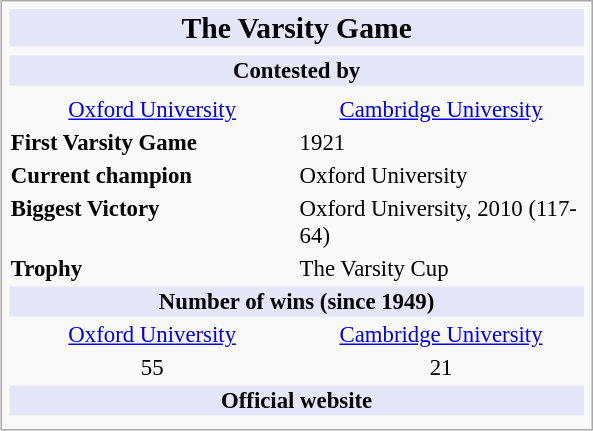<table class="infobox" style="width: 26em; font-size: 95%;">
<tr>
<td colspan="2" style="text-align: center; font-size: 130%;background:lavender;"><strong>The Varsity Game</strong></td>
</tr>
<tr>
<td colspan="2" style="width:100%; vertical-align:middle; text-align:center;"></td>
</tr>
<tr>
<td colspan="2" style="text-align: center; font-size: 100%; background:lavender;"><strong>Contested by</strong></td>
</tr>
<tr>
<td style="width:50%; vertical-align:middle; text-align:center;"></td>
<td style="width:50%; vertical-align:middle; text-align:center;"></td>
</tr>
<tr>
<td style="text-align:center;"><a href='#'>Oxford University</a></td>
<td style="text-align:center;"><a href='#'>Cambridge University</a></td>
</tr>
<tr>
<td><strong>First Varsity Game</strong></td>
<td>1921</td>
</tr>
<tr>
<td><strong>Current champion</strong></td>
<td>Oxford University</td>
</tr>
<tr>
<td><strong>Biggest Victory</strong></td>
<td>Oxford University, 2010 (117-64)</td>
</tr>
<tr>
<td><strong>Trophy</strong></td>
<td>The Varsity Cup</td>
</tr>
<tr>
<td colspan="2" style="text-align: center; font-size: 100%; background:lavender;"><strong>Number of wins (since 1949)</strong></td>
</tr>
<tr>
<td style="text-align:center;"><a href='#'>Oxford University</a></td>
<td style="text-align:center;"><a href='#'>Cambridge University</a></td>
</tr>
<tr>
<td style="text-align:center;">55</td>
<td style="text-align:center;">21<br></td>
</tr>
<tr>
<td colspan="2" style="text-align: center; font-size: 100%; background:lavender;"><strong>Official website</strong></td>
</tr>
<tr>
<td colspan="2" style="text-align:center;"></td>
</tr>
</table>
